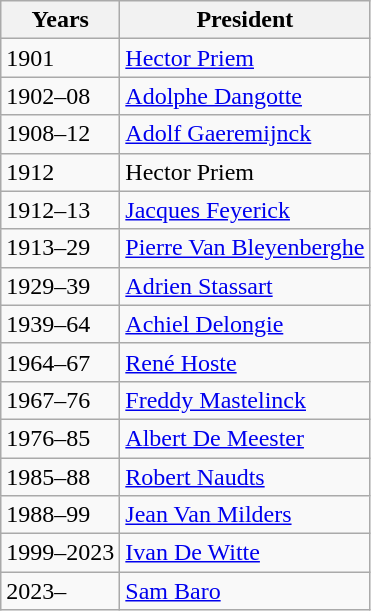<table class="wikitable">
<tr>
<th>Years</th>
<th>President</th>
</tr>
<tr>
<td>1901</td>
<td><a href='#'>Hector Priem</a></td>
</tr>
<tr>
<td>1902–08</td>
<td><a href='#'>Adolphe Dangotte</a></td>
</tr>
<tr>
<td>1908–12</td>
<td><a href='#'>Adolf Gaeremijnck</a></td>
</tr>
<tr>
<td>1912</td>
<td>Hector Priem</td>
</tr>
<tr>
<td>1912–13</td>
<td><a href='#'>Jacques Feyerick</a></td>
</tr>
<tr>
<td>1913–29</td>
<td><a href='#'>Pierre Van Bleyenberghe</a></td>
</tr>
<tr>
<td>1929–39</td>
<td><a href='#'>Adrien Stassart</a></td>
</tr>
<tr>
<td>1939–64</td>
<td><a href='#'>Achiel Delongie</a></td>
</tr>
<tr>
<td>1964–67</td>
<td><a href='#'>René Hoste</a></td>
</tr>
<tr>
<td>1967–76</td>
<td><a href='#'>Freddy Mastelinck</a></td>
</tr>
<tr>
<td>1976–85</td>
<td><a href='#'>Albert De Meester</a></td>
</tr>
<tr>
<td>1985–88</td>
<td><a href='#'>Robert Naudts</a></td>
</tr>
<tr>
<td>1988–99</td>
<td><a href='#'>Jean Van Milders</a></td>
</tr>
<tr>
<td>1999–2023</td>
<td><a href='#'>Ivan De Witte</a></td>
</tr>
<tr>
<td>2023–</td>
<td><a href='#'>Sam Baro</a></td>
</tr>
</table>
